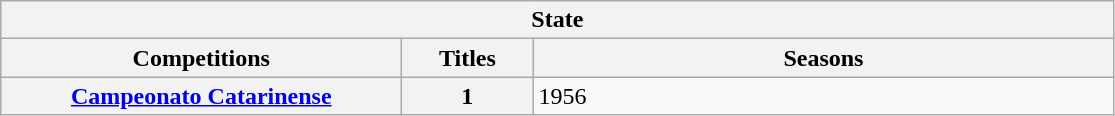<table class="wikitable">
<tr>
<th colspan="3">State</th>
</tr>
<tr>
<th style="width:260px">Competitions</th>
<th style="width:80px">Titles</th>
<th style="width:380px">Seasons</th>
</tr>
<tr>
<th><a href='#'>Campeonato Catarinense</a></th>
<th>1</th>
<td>1956</td>
</tr>
</table>
